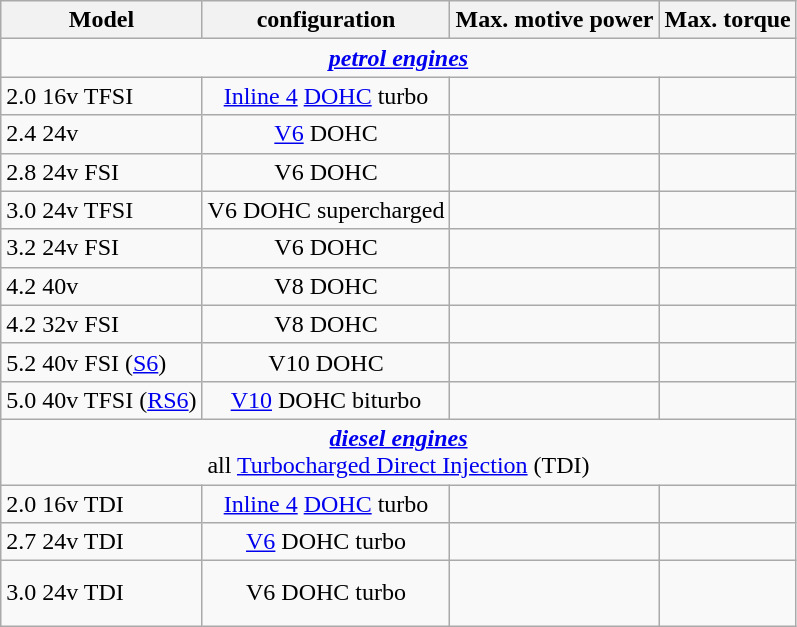<table class="wikitable" style="text-align:center;">
<tr>
<th>Model</th>
<th>configuration</th>
<th>Max. motive power</th>
<th>Max. torque</th>
</tr>
<tr>
<td colspan="4"><strong><em><a href='#'>petrol engines</a></em></strong></td>
</tr>
<tr>
<td align="left">2.0 16v TFSI</td>
<td><a href='#'>Inline 4</a> <a href='#'>DOHC</a> turbo</td>
<td></td>
<td></td>
</tr>
<tr>
<td align="left">2.4 24v</td>
<td><a href='#'>V6</a> DOHC</td>
<td></td>
<td></td>
</tr>
<tr>
<td align="left">2.8 24v FSI</td>
<td>V6 DOHC</td>
<td></td>
<td></td>
</tr>
<tr>
<td align="left">3.0 24v TFSI</td>
<td>V6 DOHC supercharged</td>
<td></td>
<td></td>
</tr>
<tr>
<td align="left">3.2 24v FSI</td>
<td>V6 DOHC</td>
<td></td>
<td></td>
</tr>
<tr>
<td align="left">4.2 40v</td>
<td>V8 DOHC</td>
<td></td>
<td></td>
</tr>
<tr>
<td align="left">4.2 32v FSI</td>
<td>V8 DOHC</td>
<td></td>
<td></td>
</tr>
<tr>
<td align="left">5.2 40v FSI (<a href='#'>S6</a>)</td>
<td>V10 DOHC</td>
<td></td>
<td></td>
</tr>
<tr>
<td align="left">5.0 40v TFSI (<a href='#'>RS6</a>)</td>
<td><a href='#'>V10</a> DOHC biturbo</td>
<td></td>
<td></td>
</tr>
<tr>
<td colspan="4"><strong><em><a href='#'>diesel engines</a></em></strong><br>all <a href='#'>Turbocharged Direct Injection</a> (TDI)</td>
</tr>
<tr>
<td align="left">2.0 16v TDI</td>
<td><a href='#'>Inline 4</a> <a href='#'>DOHC</a> turbo</td>
<td></td>
<td></td>
</tr>
<tr>
<td align="left">2.7 24v TDI</td>
<td><a href='#'>V6</a> DOHC turbo</td>
<td><br></td>
<td></td>
</tr>
<tr>
<td align="left">3.0 24v TDI</td>
<td>V6 DOHC turbo</td>
<td><br><br></td>
<td><br><br></td>
</tr>
</table>
